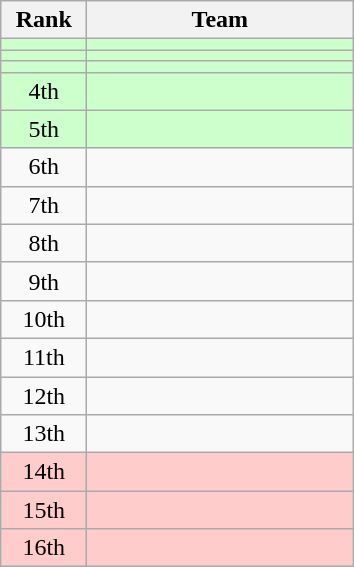<table class=wikitable style="text-align:center;">
<tr>
<th width=50>Rank</th>
<th width=170>Team</th>
</tr>
<tr bgcolor="#ccffcc">
<td></td>
<td align=left></td>
</tr>
<tr bgcolor="#ccffcc">
<td></td>
<td align=left></td>
</tr>
<tr bgcolor="#ccffcc">
<td></td>
<td align=left></td>
</tr>
<tr bgcolor="#ccffcc">
<td>4th</td>
<td align=left></td>
</tr>
<tr bgcolor="#ccffcc">
<td>5th</td>
<td align=left></td>
</tr>
<tr>
<td>6th</td>
<td align=left></td>
</tr>
<tr>
<td>7th</td>
<td align=left></td>
</tr>
<tr>
<td>8th</td>
<td align=left></td>
</tr>
<tr>
<td>9th</td>
<td align=left></td>
</tr>
<tr>
<td>10th</td>
<td align=left></td>
</tr>
<tr>
<td>11th</td>
<td align=left></td>
</tr>
<tr>
<td>12th</td>
<td align=left></td>
</tr>
<tr>
<td>13th</td>
<td align=left></td>
</tr>
<tr bgcolor=#ffcccc>
<td>14th</td>
<td align=left></td>
</tr>
<tr bgcolor=#ffcccc>
<td>15th</td>
<td align=left></td>
</tr>
<tr bgcolor=#ffcccc>
<td>16th</td>
<td align=left></td>
</tr>
</table>
